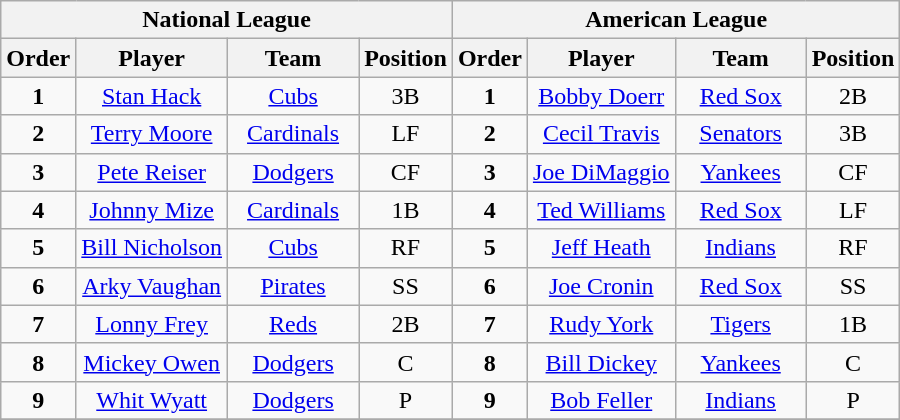<table class="wikitable" style="font-size: 100%; text-align:center;">
<tr>
<th colspan="4">National League</th>
<th colspan="4">American League</th>
</tr>
<tr>
<th>Order</th>
<th>Player</th>
<th width="80">Team</th>
<th>Position</th>
<th>Order</th>
<th>Player</th>
<th width="80">Team</th>
<th>Position</th>
</tr>
<tr>
<td><strong>1</strong></td>
<td><a href='#'>Stan Hack</a></td>
<td><a href='#'>Cubs</a></td>
<td>3B</td>
<td><strong>1</strong></td>
<td><a href='#'>Bobby Doerr</a></td>
<td><a href='#'>Red Sox</a></td>
<td>2B</td>
</tr>
<tr>
<td><strong>2</strong></td>
<td><a href='#'>Terry Moore</a></td>
<td><a href='#'>Cardinals</a></td>
<td>LF</td>
<td><strong>2</strong></td>
<td><a href='#'>Cecil Travis</a></td>
<td><a href='#'>Senators</a></td>
<td>3B</td>
</tr>
<tr>
<td><strong>3</strong></td>
<td><a href='#'>Pete Reiser</a></td>
<td><a href='#'>Dodgers</a></td>
<td>CF</td>
<td><strong>3</strong></td>
<td><a href='#'>Joe DiMaggio</a></td>
<td><a href='#'>Yankees</a></td>
<td>CF</td>
</tr>
<tr>
<td><strong>4</strong></td>
<td><a href='#'>Johnny Mize</a></td>
<td><a href='#'>Cardinals</a></td>
<td>1B</td>
<td><strong>4</strong></td>
<td><a href='#'>Ted Williams</a></td>
<td><a href='#'>Red Sox</a></td>
<td>LF</td>
</tr>
<tr>
<td><strong>5</strong></td>
<td><a href='#'>Bill Nicholson</a></td>
<td><a href='#'>Cubs</a></td>
<td>RF</td>
<td><strong>5</strong></td>
<td><a href='#'>Jeff Heath</a></td>
<td><a href='#'>Indians</a></td>
<td>RF</td>
</tr>
<tr>
<td><strong>6</strong></td>
<td><a href='#'>Arky Vaughan</a></td>
<td><a href='#'>Pirates</a></td>
<td>SS</td>
<td><strong>6</strong></td>
<td><a href='#'>Joe Cronin</a></td>
<td><a href='#'>Red Sox</a></td>
<td>SS</td>
</tr>
<tr>
<td><strong>7</strong></td>
<td><a href='#'>Lonny Frey</a></td>
<td><a href='#'>Reds</a></td>
<td>2B</td>
<td><strong>7</strong></td>
<td><a href='#'>Rudy York</a></td>
<td><a href='#'>Tigers</a></td>
<td>1B</td>
</tr>
<tr>
<td><strong>8</strong></td>
<td><a href='#'>Mickey Owen</a></td>
<td><a href='#'>Dodgers</a></td>
<td>C</td>
<td><strong>8</strong></td>
<td><a href='#'>Bill Dickey</a></td>
<td><a href='#'>Yankees</a></td>
<td>C</td>
</tr>
<tr>
<td><strong>9</strong></td>
<td><a href='#'>Whit Wyatt</a></td>
<td><a href='#'>Dodgers</a></td>
<td>P</td>
<td><strong>9</strong></td>
<td><a href='#'>Bob Feller</a></td>
<td><a href='#'>Indians</a></td>
<td>P</td>
</tr>
<tr>
</tr>
</table>
